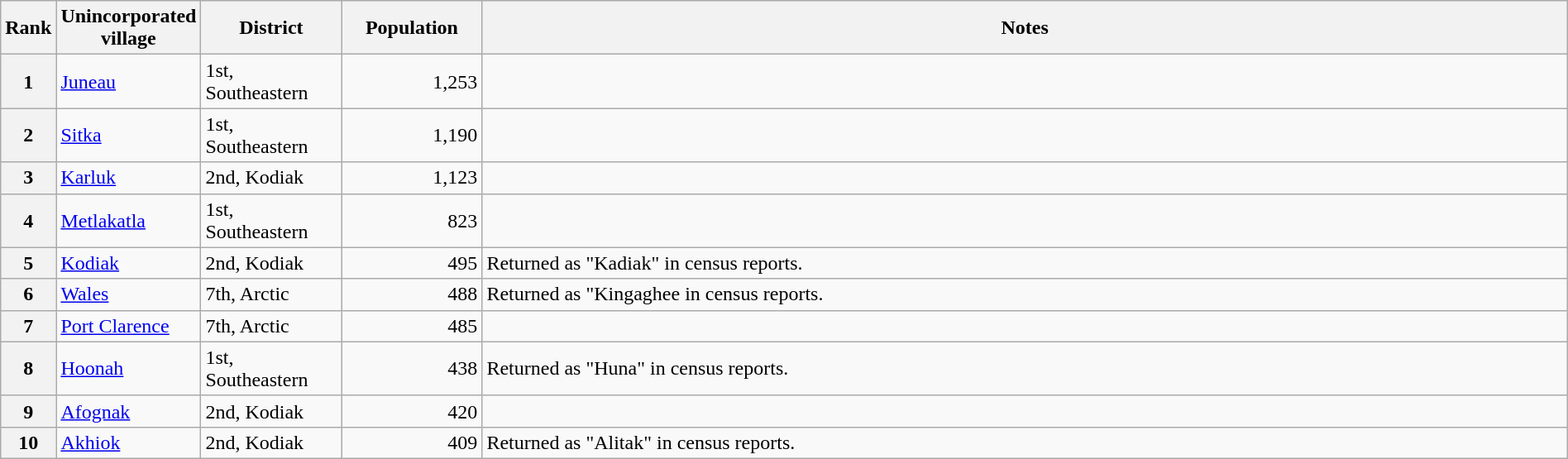<table class="wikitable plainrowheaders" style="width:100%">
<tr>
<th scope="col" style="width:3%;">Rank</th>
<th scope="col" style="width:9%;">Unincorporated village</th>
<th scope="col" style="width:9%;">District</th>
<th scope="col" style="width:9%;">Population</th>
<th scope="col" style="width:70%;">Notes</th>
</tr>
<tr>
<th scope="row">1</th>
<td><a href='#'>Juneau</a></td>
<td>1st, Southeastern</td>
<td align="right">1,253</td>
<td></td>
</tr>
<tr>
<th scope="row">2</th>
<td><a href='#'>Sitka</a></td>
<td>1st, Southeastern</td>
<td align="right">1,190</td>
<td></td>
</tr>
<tr>
<th scope="row">3</th>
<td><a href='#'>Karluk</a></td>
<td>2nd, Kodiak</td>
<td align="right">1,123</td>
<td></td>
</tr>
<tr>
<th scope="row">4</th>
<td><a href='#'>Metlakatla</a></td>
<td>1st, Southeastern</td>
<td align="right">823</td>
<td></td>
</tr>
<tr>
<th scope="row">5</th>
<td><a href='#'>Kodiak</a></td>
<td>2nd, Kodiak</td>
<td align="right">495</td>
<td>Returned as "Kadiak" in census reports.</td>
</tr>
<tr>
<th scope="row">6</th>
<td><a href='#'>Wales</a></td>
<td>7th, Arctic</td>
<td align="right">488</td>
<td>Returned as "Kingaghee in census reports.</td>
</tr>
<tr>
<th scope="row">7</th>
<td><a href='#'>Port Clarence</a></td>
<td>7th, Arctic</td>
<td align="right">485</td>
<td></td>
</tr>
<tr>
<th scope="row">8</th>
<td><a href='#'>Hoonah</a></td>
<td>1st, Southeastern</td>
<td align="right">438</td>
<td>Returned as "Huna" in census reports.</td>
</tr>
<tr>
<th scope="row">9</th>
<td><a href='#'>Afognak</a></td>
<td>2nd, Kodiak</td>
<td align="right">420</td>
<td></td>
</tr>
<tr>
<th scope="row">10</th>
<td><a href='#'>Akhiok</a></td>
<td>2nd, Kodiak</td>
<td align="right">409</td>
<td>Returned as "Alitak" in census reports.</td>
</tr>
</table>
